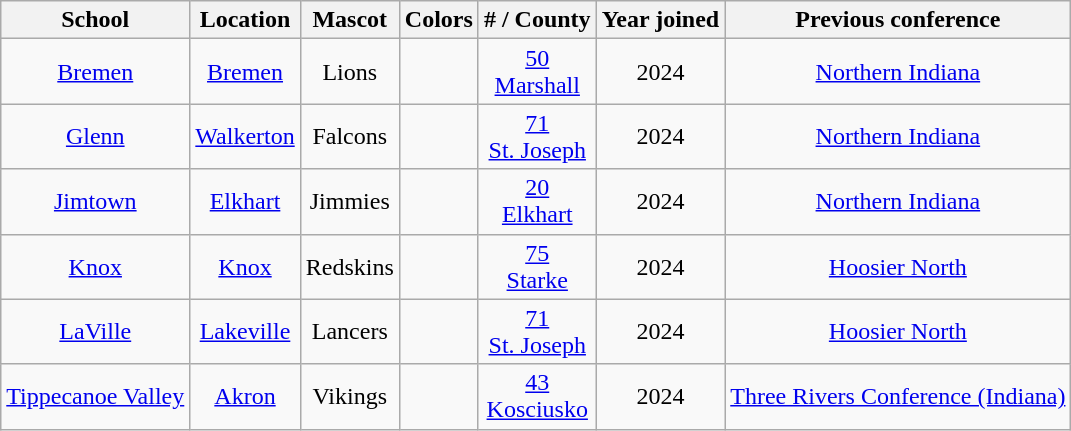<table class="wikitable" style="text-align:center;">
<tr>
<th>School</th>
<th>Location</th>
<th>Mascot</th>
<th>Colors</th>
<th># / County</th>
<th>Year joined</th>
<th>Previous conference</th>
</tr>
<tr>
<td><a href='#'>Bremen</a></td>
<td><a href='#'>Bremen</a></td>
<td>Lions</td>
<td> </td>
<td><a href='#'>50 <br> Marshall</a></td>
<td>2024</td>
<td><a href='#'>Northern Indiana</a></td>
</tr>
<tr>
<td><a href='#'>Glenn</a></td>
<td><a href='#'>Walkerton</a></td>
<td>Falcons</td>
<td>  </td>
<td><a href='#'>71 <br> St. Joseph</a></td>
<td>2024</td>
<td><a href='#'>Northern Indiana</a></td>
</tr>
<tr>
<td><a href='#'>Jimtown</a></td>
<td><a href='#'>Elkhart</a></td>
<td>Jimmies</td>
<td>  </td>
<td><a href='#'>20 <br> Elkhart</a></td>
<td>2024</td>
<td><a href='#'>Northern Indiana</a></td>
</tr>
<tr>
<td><a href='#'>Knox</a></td>
<td><a href='#'>Knox</a></td>
<td>Redskins</td>
<td>  </td>
<td><a href='#'>75 <br> Starke</a></td>
<td>2024</td>
<td><a href='#'>Hoosier North</a></td>
</tr>
<tr>
<td><a href='#'>LaVille</a></td>
<td><a href='#'>Lakeville</a></td>
<td>Lancers</td>
<td> </td>
<td><a href='#'>71 <br> St. Joseph</a></td>
<td>2024</td>
<td><a href='#'>Hoosier North</a></td>
</tr>
<tr>
<td><a href='#'>Tippecanoe Valley</a></td>
<td><a href='#'>Akron</a></td>
<td>Vikings</td>
<td>  </td>
<td><a href='#'>43 <br> Kosciusko</a></td>
<td>2024</td>
<td><a href='#'>Three Rivers Conference (Indiana)</a></td>
</tr>
</table>
